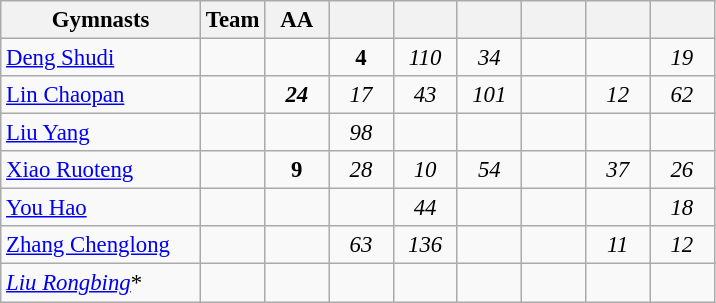<table class="wikitable sortable collapsible autocollapse plainrowheaders" style="text-align:center; font-size:95%;">
<tr>
<th width=28% class=unsortable>Gymnasts</th>
<th width=9% class=unsortable>Team</th>
<th width=9% class=unsortable>AA</th>
<th width=9% class=unsortable></th>
<th width=9% class=unsortable></th>
<th width=9% class=unsortable></th>
<th width=9% class=unsortable></th>
<th width=9% class=unsortable></th>
<th width=9% class=unsortable></th>
</tr>
<tr>
<td align=left><a href='#'>Deng Shudi</a></td>
<td></td>
<td></td>
<td><strong>4</strong></td>
<td><em>110</em></td>
<td><em>34</em></td>
<td></td>
<td></td>
<td><em>19</em></td>
</tr>
<tr>
<td align=left><a href='#'>Lin Chaopan</a></td>
<td></td>
<td><strong><em>24</em></strong></td>
<td><em>17</em></td>
<td><em>43</em></td>
<td><em>101</em></td>
<td></td>
<td><em>12</em></td>
<td><em>62</em></td>
</tr>
<tr>
<td align=left><a href='#'>Liu Yang</a></td>
<td></td>
<td></td>
<td><em>98</em></td>
<td></td>
<td></td>
<td></td>
<td></td>
<td></td>
</tr>
<tr>
<td align=left><a href='#'>Xiao Ruoteng</a></td>
<td></td>
<td><strong>9</strong></td>
<td><em>28</em></td>
<td><em>10</em></td>
<td><em>54</em></td>
<td></td>
<td><em>37</em></td>
<td><em>26</em></td>
</tr>
<tr>
<td align=left><a href='#'>You Hao</a></td>
<td></td>
<td></td>
<td></td>
<td><em>44</em></td>
<td></td>
<td></td>
<td></td>
<td><em>18</em></td>
</tr>
<tr>
<td align=left><a href='#'>Zhang Chenglong</a></td>
<td></td>
<td></td>
<td><em>63</em></td>
<td><em>136</em></td>
<td></td>
<td></td>
<td><em>11</em></td>
<td><em>12</em></td>
</tr>
<tr>
<td align=left><em><a href='#'>Liu Rongbing</a></em>*</td>
<td></td>
<td></td>
<td></td>
<td></td>
<td></td>
<td></td>
<td></td>
<td></td>
</tr>
</table>
